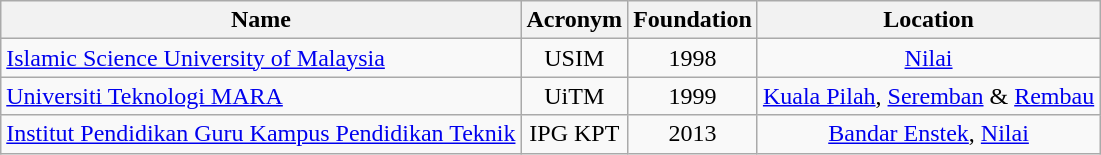<table class="wikitable" style="text-align:right; margin-right:60px">
<tr>
<th>Name</th>
<th>Acronym</th>
<th>Foundation</th>
<th>Location</th>
</tr>
<tr>
<td align=left><a href='#'>Islamic Science University of Malaysia</a></td>
<td align=center>USIM</td>
<td align=center>1998</td>
<td align=center><a href='#'>Nilai</a></td>
</tr>
<tr>
<td align=left><a href='#'>Universiti Teknologi MARA</a></td>
<td align=center>UiTM</td>
<td align=center>1999</td>
<td align=center><a href='#'>Kuala Pilah</a>, <a href='#'>Seremban</a> & <a href='#'>Rembau</a></td>
</tr>
<tr>
<td align=left><a href='#'>Institut Pendidikan Guru Kampus Pendidikan Teknik</a></td>
<td align=center>IPG KPT</td>
<td align=center>2013</td>
<td align=center><a href='#'>Bandar Enstek</a>, <a href='#'>Nilai</a></td>
</tr>
</table>
